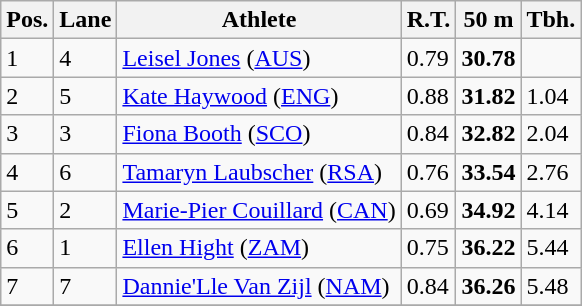<table class="wikitable">
<tr>
<th>Pos.</th>
<th>Lane</th>
<th>Athlete</th>
<th>R.T.</th>
<th>50 m</th>
<th>Tbh.</th>
</tr>
<tr>
<td>1</td>
<td>4</td>
<td> <a href='#'>Leisel Jones</a> (<a href='#'>AUS</a>)</td>
<td>0.79</td>
<td><strong>30.78</strong></td>
<td> </td>
</tr>
<tr>
<td>2</td>
<td>5</td>
<td> <a href='#'>Kate Haywood</a> (<a href='#'>ENG</a>)</td>
<td>0.88</td>
<td><strong>31.82</strong></td>
<td>1.04</td>
</tr>
<tr>
<td>3</td>
<td>3</td>
<td> <a href='#'>Fiona Booth</a> (<a href='#'>SCO</a>)</td>
<td>0.84</td>
<td><strong>32.82</strong></td>
<td>2.04</td>
</tr>
<tr>
<td>4</td>
<td>6</td>
<td> <a href='#'>Tamaryn Laubscher</a> (<a href='#'>RSA</a>)</td>
<td>0.76</td>
<td><strong>33.54</strong></td>
<td>2.76</td>
</tr>
<tr>
<td>5</td>
<td>2</td>
<td> <a href='#'>Marie-Pier Couillard</a> (<a href='#'>CAN</a>)</td>
<td>0.69</td>
<td><strong>34.92</strong></td>
<td>4.14</td>
</tr>
<tr>
<td>6</td>
<td>1</td>
<td> <a href='#'>Ellen Hight</a> (<a href='#'>ZAM</a>)</td>
<td>0.75</td>
<td><strong>36.22</strong></td>
<td>5.44</td>
</tr>
<tr>
<td>7</td>
<td>7</td>
<td> <a href='#'>Dannie'Lle Van Zijl</a> (<a href='#'>NAM</a>)</td>
<td>0.84</td>
<td><strong>36.26</strong></td>
<td>5.48</td>
</tr>
<tr>
</tr>
</table>
